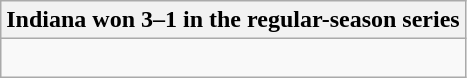<table class="wikitable collapsible collapsed">
<tr>
<th>Indiana won 3–1 in the regular-season series</th>
</tr>
<tr>
<td><br>


</td>
</tr>
</table>
